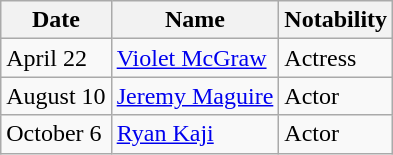<table class="wikitable">
<tr ">
<th>Date</th>
<th>Name</th>
<th>Notability</th>
</tr>
<tr>
<td>April 22</td>
<td><a href='#'>Violet McGraw</a></td>
<td>Actress</td>
</tr>
<tr>
<td>August 10</td>
<td><a href='#'>Jeremy Maguire</a></td>
<td>Actor</td>
</tr>
<tr>
<td>October 6</td>
<td><a href='#'>Ryan Kaji</a></td>
<td>Actor</td>
</tr>
</table>
